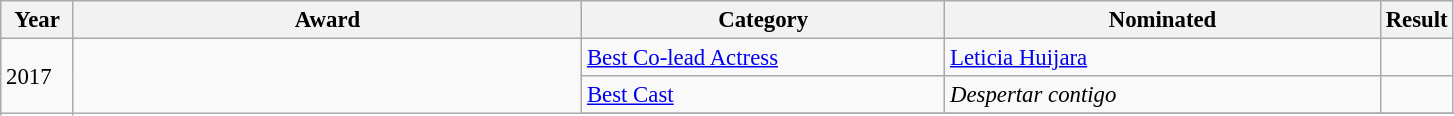<table class="wikitable" style="font-size: 95%;">
<tr align="center">
<th>Year</th>
<th width=35%>Award</th>
<th width=25%>Category</th>
<th width=30%>Nominated</th>
<th width=5%>Result</th>
</tr>
<tr>
<td rowspan="22">2017</td>
<td rowspan="19"></td>
<td><a href='#'>Best Co-lead Actress</a></td>
<td><a href='#'>Leticia Huijara</a></td>
<td></td>
</tr>
<tr>
<td><a href='#'>Best Cast</a></td>
<td><em>Despertar contigo</em></td>
<td></td>
</tr>
<tr>
</tr>
</table>
